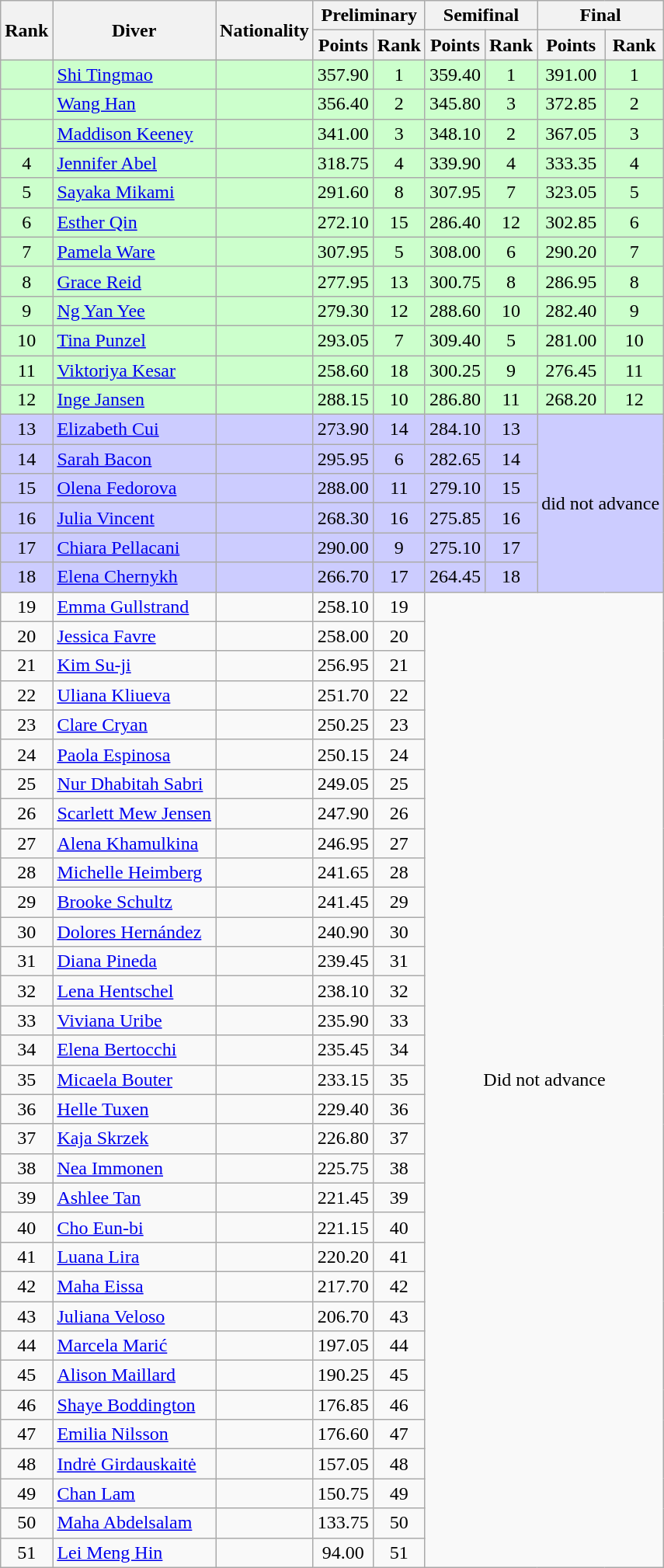<table class="wikitable sortable" style="text-align:center">
<tr>
<th rowspan=2>Rank</th>
<th rowspan=2>Diver</th>
<th rowspan=2>Nationality</th>
<th colspan=2>Preliminary</th>
<th colspan=2>Semifinal</th>
<th colspan=2>Final</th>
</tr>
<tr>
<th>Points</th>
<th>Rank</th>
<th>Points</th>
<th>Rank</th>
<th>Points</th>
<th>Rank</th>
</tr>
<tr bgcolor=ccffcc>
<td></td>
<td align=left><a href='#'>Shi Tingmao</a></td>
<td align=left></td>
<td>357.90</td>
<td>1</td>
<td>359.40</td>
<td>1</td>
<td>391.00</td>
<td>1</td>
</tr>
<tr bgcolor=ccffcc>
<td></td>
<td align=left><a href='#'>Wang Han</a></td>
<td align=left></td>
<td>356.40</td>
<td>2</td>
<td>345.80</td>
<td>3</td>
<td>372.85</td>
<td>2</td>
</tr>
<tr bgcolor=ccffcc>
<td></td>
<td align=left><a href='#'>Maddison Keeney</a></td>
<td align=left></td>
<td>341.00</td>
<td>3</td>
<td>348.10</td>
<td>2</td>
<td>367.05</td>
<td>3</td>
</tr>
<tr bgcolor=ccffcc>
<td>4</td>
<td align=left><a href='#'>Jennifer Abel</a></td>
<td align=left></td>
<td>318.75</td>
<td>4</td>
<td>339.90</td>
<td>4</td>
<td>333.35</td>
<td>4</td>
</tr>
<tr bgcolor=ccffcc>
<td>5</td>
<td align=left><a href='#'>Sayaka Mikami</a></td>
<td align=left></td>
<td>291.60</td>
<td>8</td>
<td>307.95</td>
<td>7</td>
<td>323.05</td>
<td>5</td>
</tr>
<tr bgcolor=ccffcc>
<td>6</td>
<td align=left><a href='#'>Esther Qin</a></td>
<td align=left></td>
<td>272.10</td>
<td>15</td>
<td>286.40</td>
<td>12</td>
<td>302.85</td>
<td>6</td>
</tr>
<tr bgcolor=ccffcc>
<td>7</td>
<td align=left><a href='#'>Pamela Ware</a></td>
<td align=left></td>
<td>307.95</td>
<td>5</td>
<td>308.00</td>
<td>6</td>
<td>290.20</td>
<td>7</td>
</tr>
<tr bgcolor=ccffcc>
<td>8</td>
<td align=left><a href='#'>Grace Reid</a></td>
<td align=left></td>
<td>277.95</td>
<td>13</td>
<td>300.75</td>
<td>8</td>
<td>286.95</td>
<td>8</td>
</tr>
<tr bgcolor=ccffcc>
<td>9</td>
<td align=left><a href='#'>Ng Yan Yee</a></td>
<td align=left></td>
<td>279.30</td>
<td>12</td>
<td>288.60</td>
<td>10</td>
<td>282.40</td>
<td>9</td>
</tr>
<tr bgcolor=ccffcc>
<td>10</td>
<td align=left><a href='#'>Tina Punzel</a></td>
<td align=left></td>
<td>293.05</td>
<td>7</td>
<td>309.40</td>
<td>5</td>
<td>281.00</td>
<td>10</td>
</tr>
<tr bgcolor=ccffcc>
<td>11</td>
<td align=left><a href='#'>Viktoriya Kesar</a></td>
<td align=left></td>
<td>258.60</td>
<td>18</td>
<td>300.25</td>
<td>9</td>
<td>276.45</td>
<td>11</td>
</tr>
<tr bgcolor=ccffcc>
<td>12</td>
<td align=left><a href='#'>Inge Jansen</a></td>
<td align=left></td>
<td>288.15</td>
<td>10</td>
<td>286.80</td>
<td>11</td>
<td>268.20</td>
<td>12</td>
</tr>
<tr bgcolor=ccccff>
<td>13</td>
<td align=left><a href='#'>Elizabeth Cui</a></td>
<td align=left></td>
<td>273.90</td>
<td>14</td>
<td>284.10</td>
<td>13</td>
<td colspan=2 rowspan=6>did not advance</td>
</tr>
<tr bgcolor=ccccff>
<td>14</td>
<td align=left><a href='#'>Sarah Bacon</a></td>
<td align=left></td>
<td>295.95</td>
<td>6</td>
<td>282.65</td>
<td>14</td>
</tr>
<tr bgcolor=ccccff>
<td>15</td>
<td align=left><a href='#'>Olena Fedorova</a></td>
<td align=left></td>
<td>288.00</td>
<td>11</td>
<td>279.10</td>
<td>15</td>
</tr>
<tr bgcolor=ccccff>
<td>16</td>
<td align=left><a href='#'>Julia Vincent</a></td>
<td align=left></td>
<td>268.30</td>
<td>16</td>
<td>275.85</td>
<td>16</td>
</tr>
<tr bgcolor=ccccff>
<td>17</td>
<td align=left><a href='#'>Chiara Pellacani</a></td>
<td align=left></td>
<td>290.00</td>
<td>9</td>
<td>275.10</td>
<td>17</td>
</tr>
<tr bgcolor=ccccff>
<td>18</td>
<td align=left><a href='#'>Elena Chernykh</a></td>
<td align=left></td>
<td>266.70</td>
<td>17</td>
<td>264.45</td>
<td>18</td>
</tr>
<tr>
<td>19</td>
<td align=left><a href='#'>Emma Gullstrand</a></td>
<td align=left></td>
<td>258.10</td>
<td>19</td>
<td colspan=4 rowspan=33>Did not advance</td>
</tr>
<tr>
<td>20</td>
<td align=left><a href='#'>Jessica Favre</a></td>
<td align=left></td>
<td>258.00</td>
<td>20</td>
</tr>
<tr>
<td>21</td>
<td align=left><a href='#'>Kim Su-ji</a></td>
<td align=left></td>
<td>256.95</td>
<td>21</td>
</tr>
<tr>
<td>22</td>
<td align=left><a href='#'>Uliana Kliueva</a></td>
<td align=left></td>
<td>251.70</td>
<td>22</td>
</tr>
<tr>
<td>23</td>
<td align=left><a href='#'>Clare Cryan</a></td>
<td align=left></td>
<td>250.25</td>
<td>23</td>
</tr>
<tr>
<td>24</td>
<td align=left><a href='#'>Paola Espinosa</a></td>
<td align=left></td>
<td>250.15</td>
<td>24</td>
</tr>
<tr>
<td>25</td>
<td align=left><a href='#'>Nur Dhabitah Sabri</a></td>
<td align=left></td>
<td>249.05</td>
<td>25</td>
</tr>
<tr>
<td>26</td>
<td align=left><a href='#'>Scarlett Mew Jensen</a></td>
<td align=left></td>
<td>247.90</td>
<td>26</td>
</tr>
<tr>
<td>27</td>
<td align=left><a href='#'>Alena Khamulkina</a></td>
<td align=left></td>
<td>246.95</td>
<td>27</td>
</tr>
<tr>
<td>28</td>
<td align=left><a href='#'>Michelle Heimberg</a></td>
<td align=left></td>
<td>241.65</td>
<td>28</td>
</tr>
<tr>
<td>29</td>
<td align=left><a href='#'>Brooke Schultz</a></td>
<td align=left></td>
<td>241.45</td>
<td>29</td>
</tr>
<tr>
<td>30</td>
<td align=left><a href='#'>Dolores Hernández</a></td>
<td align=left></td>
<td>240.90</td>
<td>30</td>
</tr>
<tr>
<td>31</td>
<td align=left><a href='#'>Diana Pineda</a></td>
<td align=left></td>
<td>239.45</td>
<td>31</td>
</tr>
<tr>
<td>32</td>
<td align=left><a href='#'>Lena Hentschel</a></td>
<td align=left></td>
<td>238.10</td>
<td>32</td>
</tr>
<tr>
<td>33</td>
<td align=left><a href='#'>Viviana Uribe</a></td>
<td align=left></td>
<td>235.90</td>
<td>33</td>
</tr>
<tr>
<td>34</td>
<td align=left><a href='#'>Elena Bertocchi</a></td>
<td align=left></td>
<td>235.45</td>
<td>34</td>
</tr>
<tr>
<td>35</td>
<td align=left><a href='#'>Micaela Bouter</a></td>
<td align=left></td>
<td>233.15</td>
<td>35</td>
</tr>
<tr>
<td>36</td>
<td align=left><a href='#'>Helle Tuxen</a></td>
<td align=left></td>
<td>229.40</td>
<td>36</td>
</tr>
<tr>
<td>37</td>
<td align=left><a href='#'>Kaja Skrzek</a></td>
<td align=left></td>
<td>226.80</td>
<td>37</td>
</tr>
<tr>
<td>38</td>
<td align=left><a href='#'>Nea Immonen</a></td>
<td align=left></td>
<td>225.75</td>
<td>38</td>
</tr>
<tr>
<td>39</td>
<td align=left><a href='#'>Ashlee Tan</a></td>
<td align=left></td>
<td>221.45</td>
<td>39</td>
</tr>
<tr>
<td>40</td>
<td align=left><a href='#'>Cho Eun-bi</a></td>
<td align=left></td>
<td>221.15</td>
<td>40</td>
</tr>
<tr>
<td>41</td>
<td align=left><a href='#'>Luana Lira</a></td>
<td align=left></td>
<td>220.20</td>
<td>41</td>
</tr>
<tr>
<td>42</td>
<td align=left><a href='#'>Maha Eissa</a></td>
<td align=left></td>
<td>217.70</td>
<td>42</td>
</tr>
<tr>
<td>43</td>
<td align=left><a href='#'>Juliana Veloso</a></td>
<td align=left></td>
<td>206.70</td>
<td>43</td>
</tr>
<tr>
<td>44</td>
<td align=left><a href='#'>Marcela Marić</a></td>
<td align=left></td>
<td>197.05</td>
<td>44</td>
</tr>
<tr>
<td>45</td>
<td align=left><a href='#'>Alison Maillard</a></td>
<td align=left></td>
<td>190.25</td>
<td>45</td>
</tr>
<tr>
<td>46</td>
<td align=left><a href='#'>Shaye Boddington</a></td>
<td align=left></td>
<td>176.85</td>
<td>46</td>
</tr>
<tr>
<td>47</td>
<td align=left><a href='#'>Emilia Nilsson</a></td>
<td align=left></td>
<td>176.60</td>
<td>47</td>
</tr>
<tr>
<td>48</td>
<td align=left><a href='#'>Indrė Girdauskaitė</a></td>
<td align=left></td>
<td>157.05</td>
<td>48</td>
</tr>
<tr>
<td>49</td>
<td align=left><a href='#'>Chan Lam</a></td>
<td align=left></td>
<td>150.75</td>
<td>49</td>
</tr>
<tr>
<td>50</td>
<td align=left><a href='#'>Maha Abdelsalam</a></td>
<td align=left></td>
<td>133.75</td>
<td>50</td>
</tr>
<tr>
<td>51</td>
<td align=left><a href='#'>Lei Meng Hin</a></td>
<td align=left></td>
<td>94.00</td>
<td>51</td>
</tr>
</table>
